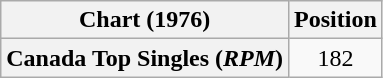<table class="wikitable plainrowheaders" style="text-align:center">
<tr>
<th scope="col">Chart (1976)</th>
<th scope="col">Position</th>
</tr>
<tr>
<th scope="row">Canada Top Singles (<em>RPM</em>)</th>
<td>182</td>
</tr>
</table>
